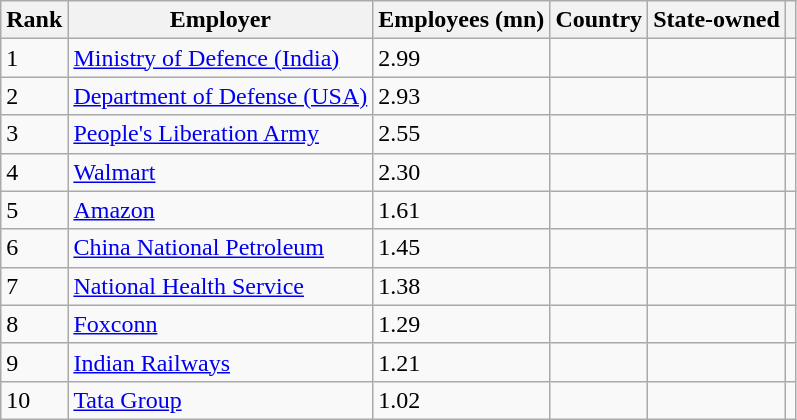<table class="wikitable sortable">
<tr>
<th>Rank</th>
<th>Employer</th>
<th>Employees (mn)</th>
<th>Country</th>
<th>State-owned</th>
<th></th>
</tr>
<tr>
<td>1</td>
<td><a href='#'>Ministry of Defence (India)</a></td>
<td>2.99</td>
<td></td>
<td></td>
<td></td>
</tr>
<tr>
<td>2</td>
<td><a href='#'>Department of Defense (USA)</a></td>
<td>2.93</td>
<td></td>
<td></td>
<td></td>
</tr>
<tr>
<td>3</td>
<td><a href='#'>People's Liberation Army</a></td>
<td>2.55</td>
<td></td>
<td></td>
<td></td>
</tr>
<tr>
<td>4</td>
<td><a href='#'>Walmart</a></td>
<td>2.30</td>
<td></td>
<td></td>
<td></td>
</tr>
<tr>
<td>5</td>
<td><a href='#'>Amazon</a></td>
<td>1.61</td>
<td></td>
<td></td>
<td></td>
</tr>
<tr>
<td>6</td>
<td><a href='#'>China National Petroleum</a></td>
<td>1.45</td>
<td></td>
<td></td>
<td></td>
</tr>
<tr>
<td>7</td>
<td><a href='#'>National Health Service</a></td>
<td>1.38</td>
<td></td>
<td></td>
<td></td>
</tr>
<tr>
<td>8</td>
<td><a href='#'>Foxconn</a></td>
<td>1.29</td>
<td></td>
<td></td>
<td></td>
</tr>
<tr>
<td>9</td>
<td><a href='#'>Indian Railways</a></td>
<td>1.21</td>
<td></td>
<td></td>
<td></td>
</tr>
<tr>
<td>10</td>
<td><a href='#'>Tata Group</a></td>
<td>1.02</td>
<td></td>
<td></td>
<td></td>
</tr>
</table>
